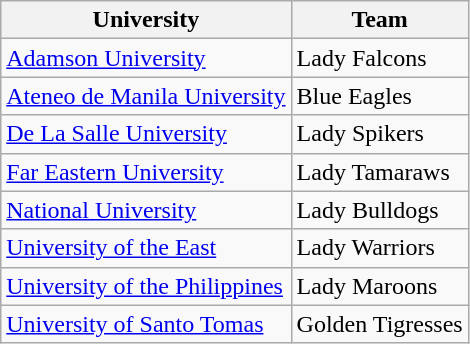<table class=wikitable>
<tr>
<th>University</th>
<th>Team</th>
</tr>
<tr>
<td><a href='#'>Adamson University</a></td>
<td>Lady Falcons</td>
</tr>
<tr>
<td><a href='#'>Ateneo de Manila University</a></td>
<td>Blue Eagles</td>
</tr>
<tr>
<td><a href='#'>De La Salle University</a></td>
<td>Lady Spikers</td>
</tr>
<tr>
<td><a href='#'>Far Eastern University</a></td>
<td>Lady Tamaraws</td>
</tr>
<tr>
<td><a href='#'>National University</a></td>
<td>Lady Bulldogs</td>
</tr>
<tr>
<td><a href='#'>University of the East</a></td>
<td>Lady Warriors</td>
</tr>
<tr>
<td><a href='#'>University of the Philippines</a></td>
<td>Lady Maroons</td>
</tr>
<tr>
<td><a href='#'>University of Santo Tomas</a></td>
<td>Golden Tigresses</td>
</tr>
</table>
